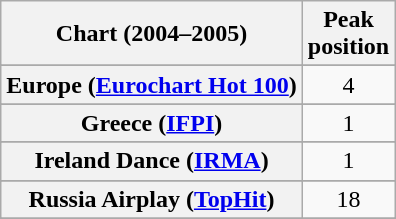<table class="wikitable sortable plainrowheaders" style="text-align:center">
<tr>
<th>Chart (2004–2005)</th>
<th>Peak<br>position</th>
</tr>
<tr>
</tr>
<tr>
</tr>
<tr>
</tr>
<tr>
</tr>
<tr>
</tr>
<tr>
</tr>
<tr>
<th scope="row">Europe (<a href='#'>Eurochart Hot 100</a>)</th>
<td>4</td>
</tr>
<tr>
</tr>
<tr>
</tr>
<tr>
</tr>
<tr>
<th scope="row">Greece (<a href='#'>IFPI</a>)</th>
<td>1</td>
</tr>
<tr>
</tr>
<tr>
</tr>
<tr>
<th scope="row">Ireland Dance (<a href='#'>IRMA</a>)</th>
<td>1</td>
</tr>
<tr>
</tr>
<tr>
</tr>
<tr>
</tr>
<tr>
</tr>
<tr>
</tr>
<tr>
<th scope="row">Russia Airplay (<a href='#'>TopHit</a>)</th>
<td>18</td>
</tr>
<tr>
</tr>
<tr>
</tr>
<tr>
</tr>
<tr>
</tr>
<tr>
</tr>
<tr>
</tr>
<tr>
</tr>
<tr>
</tr>
</table>
